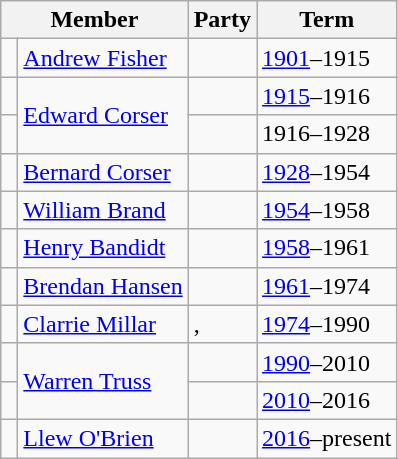<table class="wikitable">
<tr>
<th colspan="2">Member</th>
<th>Party</th>
<th>Term</th>
</tr>
<tr>
<td> </td>
<td><a href='#'>Andrew Fisher</a></td>
<td></td>
<td><a href='#'>1901</a>–1915</td>
</tr>
<tr>
<td> </td>
<td rowspan="2"><a href='#'>Edward Corser</a></td>
<td></td>
<td><a href='#'>1915</a>–1916</td>
</tr>
<tr>
<td> </td>
<td></td>
<td>1916–1928</td>
</tr>
<tr>
<td> </td>
<td><a href='#'>Bernard Corser</a></td>
<td></td>
<td><a href='#'>1928</a>–1954</td>
</tr>
<tr>
<td> </td>
<td><a href='#'>William Brand</a></td>
<td></td>
<td><a href='#'>1954</a>–1958</td>
</tr>
<tr>
<td> </td>
<td><a href='#'>Henry Bandidt</a></td>
<td></td>
<td><a href='#'>1958</a>–1961</td>
</tr>
<tr>
<td> </td>
<td><a href='#'>Brendan Hansen</a></td>
<td></td>
<td><a href='#'>1961</a>–1974</td>
</tr>
<tr>
<td> </td>
<td><a href='#'>Clarrie Millar</a></td>
<td>, </td>
<td><a href='#'>1974</a>–1990</td>
</tr>
<tr>
<td> </td>
<td rowspan="2"><a href='#'>Warren Truss</a></td>
<td></td>
<td><a href='#'>1990</a>–2010</td>
</tr>
<tr>
<td> </td>
<td></td>
<td><a href='#'>2010</a>–2016</td>
</tr>
<tr>
<td> </td>
<td><a href='#'>Llew O'Brien</a></td>
<td></td>
<td><a href='#'>2016</a>–present</td>
</tr>
</table>
